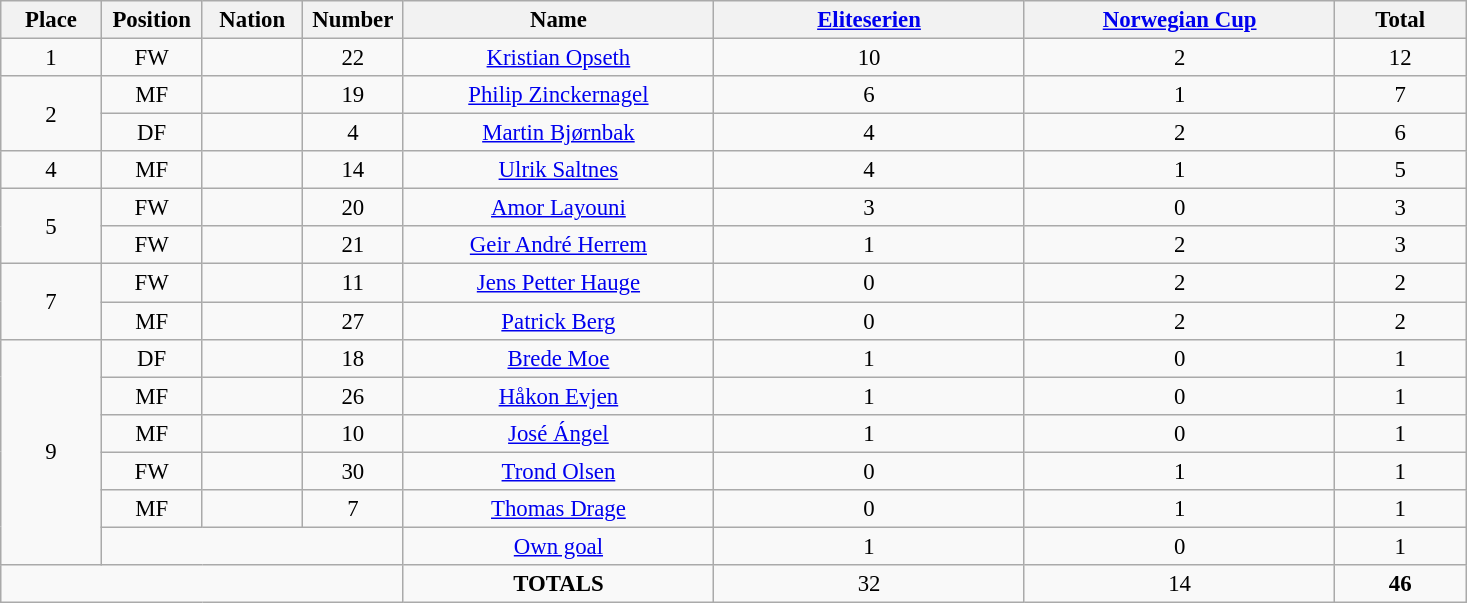<table class="wikitable" style="font-size: 95%; text-align: center;">
<tr>
<th width=60>Place</th>
<th width=60>Position</th>
<th width=60>Nation</th>
<th width=60>Number</th>
<th width=200>Name</th>
<th width=200><a href='#'>Eliteserien</a></th>
<th width=200><a href='#'>Norwegian Cup</a></th>
<th width=80><strong>Total</strong></th>
</tr>
<tr>
<td>1</td>
<td>FW</td>
<td></td>
<td>22</td>
<td><a href='#'>Kristian Opseth</a></td>
<td>10</td>
<td>2</td>
<td>12</td>
</tr>
<tr>
<td rowspan="2">2</td>
<td>MF</td>
<td></td>
<td>19</td>
<td><a href='#'>Philip Zinckernagel</a></td>
<td>6</td>
<td>1</td>
<td>7</td>
</tr>
<tr>
<td>DF</td>
<td></td>
<td>4</td>
<td><a href='#'>Martin Bjørnbak</a></td>
<td>4</td>
<td>2</td>
<td>6</td>
</tr>
<tr>
<td>4</td>
<td>MF</td>
<td></td>
<td>14</td>
<td><a href='#'>Ulrik Saltnes</a></td>
<td>4</td>
<td>1</td>
<td>5</td>
</tr>
<tr>
<td rowspan="2">5</td>
<td>FW</td>
<td></td>
<td>20</td>
<td><a href='#'>Amor Layouni</a></td>
<td>3</td>
<td>0</td>
<td>3</td>
</tr>
<tr>
<td>FW</td>
<td></td>
<td>21</td>
<td><a href='#'>Geir André Herrem</a></td>
<td>1</td>
<td>2</td>
<td>3</td>
</tr>
<tr>
<td rowspan="2">7</td>
<td>FW</td>
<td></td>
<td>11</td>
<td><a href='#'>Jens Petter Hauge</a></td>
<td>0</td>
<td>2</td>
<td>2</td>
</tr>
<tr>
<td>MF</td>
<td></td>
<td>27</td>
<td><a href='#'>Patrick Berg</a></td>
<td>0</td>
<td>2</td>
<td>2</td>
</tr>
<tr>
<td rowspan="6">9</td>
<td>DF</td>
<td></td>
<td>18</td>
<td><a href='#'>Brede Moe</a></td>
<td>1</td>
<td>0</td>
<td>1</td>
</tr>
<tr>
<td>MF</td>
<td></td>
<td>26</td>
<td><a href='#'>Håkon Evjen</a></td>
<td>1</td>
<td>0</td>
<td>1</td>
</tr>
<tr>
<td>MF</td>
<td></td>
<td>10</td>
<td><a href='#'>José Ángel</a></td>
<td>1</td>
<td>0</td>
<td>1</td>
</tr>
<tr>
<td>FW</td>
<td></td>
<td>30</td>
<td><a href='#'>Trond Olsen</a></td>
<td>0</td>
<td>1</td>
<td>1</td>
</tr>
<tr>
<td>MF</td>
<td></td>
<td>7</td>
<td><a href='#'>Thomas Drage</a></td>
<td>0</td>
<td>1</td>
<td>1</td>
</tr>
<tr>
<td colspan="3"></td>
<td><a href='#'>Own goal</a></td>
<td>1</td>
<td>0</td>
<td>1</td>
</tr>
<tr>
<td colspan="4"></td>
<td><strong>TOTALS</strong></td>
<td>32</td>
<td>14</td>
<td><strong>46</strong></td>
</tr>
</table>
